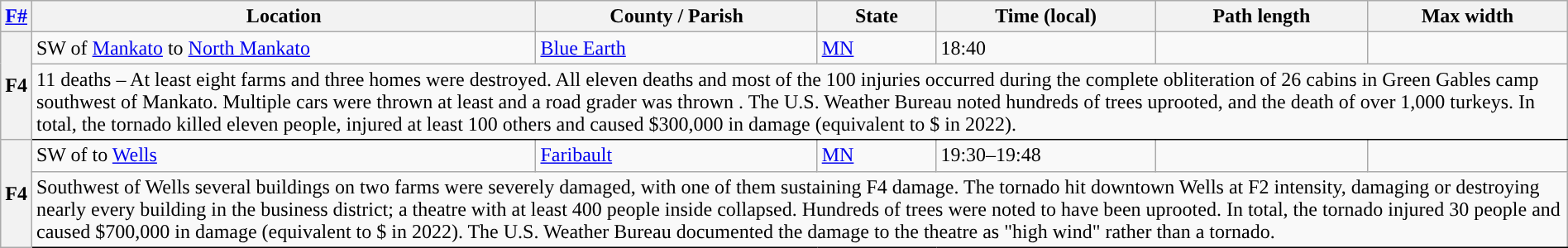<table class="wikitable sortable" style="width:100%;">
<tr>
<th scope="col" align="center"><a href='#'>F#</a><br></th>
<th scope="col" align="center" class="unsortable">Location</th>
<th scope="col" align="center" class="unsortable">County / Parish</th>
<th scope="col" align="center">State</th>
<th scope="col" align="center">Time (local)</th>
<th scope="col" align="center">Path length</th>
<th scope="col" align="center">Max width</th>
</tr>
<tr>
<th scope="row" rowspan="2" style="background-color:#">F4</th>
<td>SW of <a href='#'>Mankato</a> to <a href='#'>North Mankato</a></td>
<td><a href='#'>Blue Earth</a></td>
<td><a href='#'>MN</a></td>
<td>18:40</td>
<td></td>
<td></td>
</tr>
<tr class="expand-child">
<td colspan="6" style="border-bottom: 1px solid black;">11 deaths – At least eight farms and three homes were destroyed. All eleven deaths and most of the 100 injuries occurred during the complete obliteration of 26 cabins in Green Gables camp southwest of Mankato. Multiple cars were thrown at least  and a  road grader was thrown . The U.S. Weather Bureau noted hundreds of trees uprooted, and the death of over 1,000 turkeys. In total, the tornado killed eleven people, injured at least 100 others and caused $300,000 in damage (equivalent to $ in 2022).</td>
</tr>
<tr>
<th scope="row" rowspan="2" style="background-color:#">F4</th>
<td>SW of to <a href='#'>Wells</a></td>
<td><a href='#'>Faribault</a></td>
<td><a href='#'>MN</a></td>
<td>19:30–19:48</td>
<td></td>
<td></td>
</tr>
<tr class="expand-child">
<td colspan="6" style="border-bottom: 1px solid black;">Southwest of Wells several buildings on two farms were severely damaged, with one of them sustaining F4 damage. The tornado hit downtown Wells at F2 intensity, damaging or destroying nearly every building in the business district; a theatre with at least 400 people inside collapsed. Hundreds of trees were noted to have been uprooted. In total, the tornado injured 30 people and caused $700,000 in damage (equivalent to $ in 2022). The U.S. Weather Bureau documented the damage to the theatre as "high wind" rather than a tornado.</td>
</tr>
</table>
